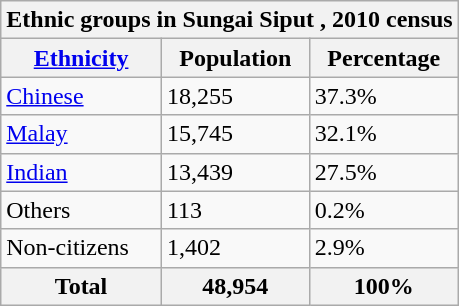<table class="wikitable">
<tr>
<th style="text-align:center;" colspan="3">Ethnic groups in Sungai Siput , 2010 census</th>
</tr>
<tr>
<th><a href='#'>Ethnicity</a></th>
<th>Population</th>
<th>Percentage</th>
</tr>
<tr>
<td><a href='#'>Chinese</a></td>
<td>18,255</td>
<td>37.3%</td>
</tr>
<tr>
<td><a href='#'>Malay</a></td>
<td>15,745</td>
<td>32.1%</td>
</tr>
<tr>
<td><a href='#'>Indian</a></td>
<td>13,439</td>
<td>27.5%</td>
</tr>
<tr>
<td>Others</td>
<td>113</td>
<td>0.2%</td>
</tr>
<tr>
<td>Non-citizens</td>
<td>1,402</td>
<td>2.9%</td>
</tr>
<tr>
<th>Total</th>
<th>48,954</th>
<th>100%</th>
</tr>
</table>
